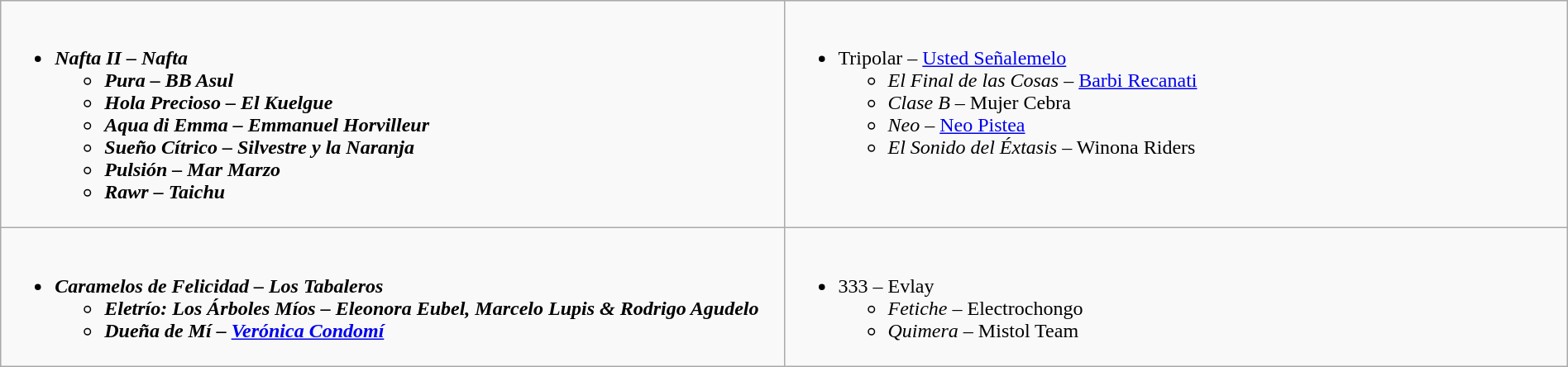<table class="wikitable" width="100%">
<tr>
<td style="vertical-align:top;" width="50%"><br><ul><li><strong><em>Nafta II<em> – Nafta<strong><ul><li></em>Pura<em> – BB Asul</li><li></em>Hola Precioso<em> – El Kuelgue</li><li></em>Aqua di Emma<em> – Emmanuel Horvilleur</li><li></em>Sueño Cítrico<em> – Silvestre y la Naranja</li><li></em>Pulsión<em> – Mar Marzo</li><li></em>Rawr<em> – Taichu</li></ul></li></ul></td>
<td style="vertical-align:top;" width="50%"><br><ul><li></em></strong>Tripolar</em> – <a href='#'>Usted Señalemelo</a></strong><ul><li><em>El Final de las Cosas</em> – <a href='#'>Barbi Recanati</a></li><li><em>Clase B</em> – Mujer Cebra</li><li><em>Neo</em> – <a href='#'>Neo Pistea</a></li><li><em>El Sonido del Éxtasis</em> – Winona Riders</li></ul></li></ul></td>
</tr>
<tr>
<td style="vertical-align:top;" width="50%"><br><ul><li><strong><em>Caramelos de Felicidad<em> – Los Tabaleros<strong><ul><li></em>Eletrío: Los Árboles Míos<em> – Eleonora Eubel, Marcelo Lupis & Rodrigo Agudelo</li><li></em>Dueña de Mí<em> – <a href='#'>Verónica Condomí</a></li></ul></li></ul></td>
<td style="vertical-align:top;" width="50%"><br><ul><li></em></strong>333</em> – Evlay</strong><ul><li><em>Fetiche</em> – Electrochongo</li><li><em>Quimera</em> – Mistol Team</li></ul></li></ul></td>
</tr>
</table>
